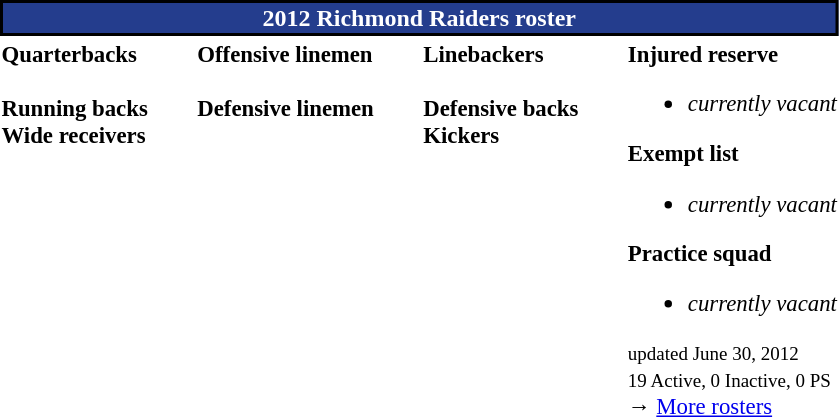<table class="toccolours" style="text-align: left;">
<tr>
<th colspan="7" style="background:#243D8D; border:2px solid #000000; color:white; text-align:center;"><strong>2012 Richmond Raiders roster</strong></th>
</tr>
<tr>
<td style="font-size: 95%;" valign="top"><strong>Quarterbacks</strong><br>
<br><strong>Running backs</strong>
<br><strong>Wide receivers</strong>



</td>
<td style="width: 25px;"></td>
<td style="font-size: 95%;" valign="top"><strong>Offensive linemen</strong><br>

<br><strong>Defensive linemen</strong>


</td>
<td style="width: 25px;"></td>
<td style="font-size: 95%;" valign="top"><strong>Linebackers</strong><br>
<br><strong>Defensive backs</strong>


<br><strong>Kickers</strong>
</td>
<td style="width: 25px;"></td>
<td style="font-size: 95%;" valign="top"><strong>Injured reserve</strong><br><ul><li><em>currently vacant</em></li></ul><strong>Exempt list</strong><ul><li><em>currently vacant</em></li></ul><strong>Practice squad</strong><ul><li><em>currently vacant</em></li></ul><small> updated June 30, 2012</small><br>
<small>19 Active, 0 Inactive, 0 PS</small><br>→ <a href='#'>More rosters</a></td>
</tr>
<tr>
</tr>
</table>
